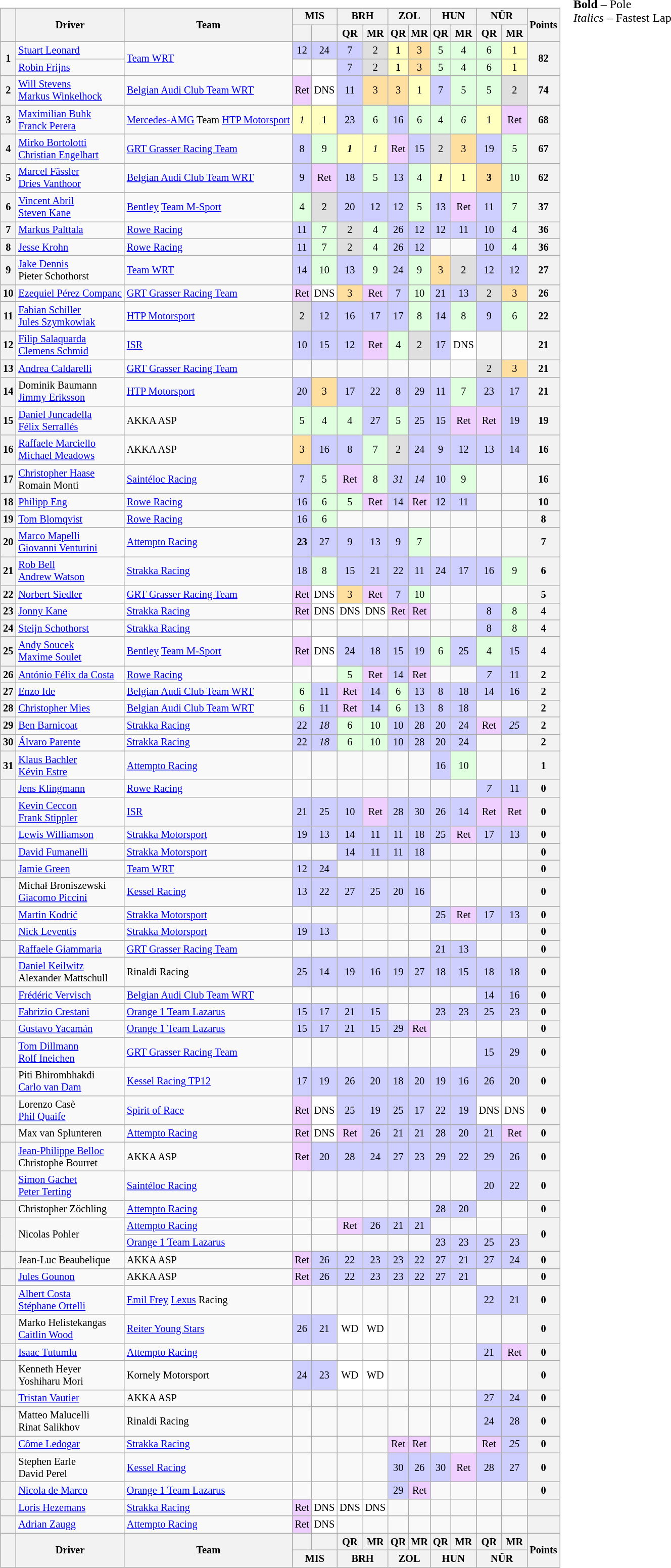<table>
<tr>
<td valign="top"><br><table class="wikitable" style="font-size: 85%; text-align:center;">
<tr>
<th rowspan=2></th>
<th rowspan=2>Driver</th>
<th rowspan=2>Team</th>
<th colspan=2>MIS<br></th>
<th colspan=2>BRH<br></th>
<th colspan=2>ZOL<br></th>
<th colspan=2>HUN<br></th>
<th colspan=2>NÜR<br></th>
<th rowspan=2>Points</th>
</tr>
<tr>
<th></th>
<th></th>
<th>QR</th>
<th>MR</th>
<th>QR</th>
<th>MR</th>
<th>QR</th>
<th>MR</th>
<th>QR</th>
<th>MR</th>
</tr>
<tr>
<th rowspan=2>1</th>
<td align=left> <a href='#'>Stuart Leonard</a></td>
<td rowspan=2 align=left> <a href='#'>Team WRT</a></td>
<td style="background:#CFCFFF;">12</td>
<td style="background:#CFCFFF;">24</td>
<td style="background:#CFCFFF;">7</td>
<td style="background:#DFDFDF;">2</td>
<td style="background:#FFFFBF;"><strong>1</strong></td>
<td style="background:#FFDF9F;">3</td>
<td style="background:#DFFFDF;">5</td>
<td style="background:#DFFFDF;">4</td>
<td style="background:#DFFFDF;">6</td>
<td style="background:#FFFFBF;">1</td>
<th rowspan=2>82</th>
</tr>
<tr>
<td align=left> <a href='#'>Robin Frijns</a></td>
<td></td>
<td></td>
<td style="background:#CFCFFF;">7</td>
<td style="background:#DFDFDF;">2</td>
<td style="background:#FFFFBF;"><strong>1</strong></td>
<td style="background:#FFDF9F;">3</td>
<td style="background:#DFFFDF;">5</td>
<td style="background:#DFFFDF;">4</td>
<td style="background:#DFFFDF;">6</td>
<td style="background:#FFFFBF;">1</td>
</tr>
<tr>
<th>2</th>
<td align=left> <a href='#'>Will Stevens</a><br> <a href='#'>Markus Winkelhock</a></td>
<td align=left> <a href='#'>Belgian Audi Club Team WRT</a></td>
<td style="background:#EFCFFF;">Ret</td>
<td style="background:#FFFFFF;">DNS</td>
<td style="background:#CFCFFF;">11</td>
<td style="background:#FFDF9F;">3</td>
<td style="background:#FFDF9F;">3</td>
<td style="background:#FFFFBF;">1</td>
<td style="background:#CFCFFF;">7</td>
<td style="background:#DFFFDF;">5</td>
<td style="background:#DFFFDF;">5</td>
<td style="background:#DFDFDF;">2</td>
<th>74</th>
</tr>
<tr>
<th>3</th>
<td align=left> <a href='#'>Maximilian Buhk</a><br> <a href='#'>Franck Perera</a></td>
<td align=left> <a href='#'>Mercedes-AMG</a> Team <a href='#'>HTP Motorsport</a></td>
<td style="background:#FFFFBF;"><em>1</em></td>
<td style="background:#FFFFBF;">1</td>
<td style="background:#CFCFFF;">23</td>
<td style="background:#DFFFDF;">6</td>
<td style="background:#CFCFFF;">16</td>
<td style="background:#DFFFDF;">6</td>
<td style="background:#DFFFDF;">4</td>
<td style="background:#DFFFDF;"><em>6</em></td>
<td style="background:#FFFFBF;">1</td>
<td style="background:#EFCFFF;">Ret</td>
<th>68</th>
</tr>
<tr>
<th>4</th>
<td align=left> <a href='#'>Mirko Bortolotti</a><br> <a href='#'>Christian Engelhart</a></td>
<td align=left> <a href='#'>GRT Grasser Racing Team</a></td>
<td style="background:#CFCFFF;">8</td>
<td style="background:#DFFFDF;">9</td>
<td style="background:#FFFFBF;"><strong><em>1</em></strong></td>
<td style="background:#FFFFBF;"><em>1</em></td>
<td style="background:#EFCFFF;">Ret</td>
<td style="background:#CFCFFF;">15</td>
<td style="background:#DFDFDF;">2</td>
<td style="background:#FFDF9F;">3</td>
<td style="background:#CFCFFF;">19</td>
<td style="background:#DFFFDF;">5</td>
<th>67</th>
</tr>
<tr>
<th>5</th>
<td align=left> <a href='#'>Marcel Fässler</a><br> <a href='#'>Dries Vanthoor</a></td>
<td align=left> <a href='#'>Belgian Audi Club Team WRT</a></td>
<td style="background:#CFCFFF;">9</td>
<td style="background:#EFCFFF;">Ret</td>
<td style="background:#CFCFFF;">18</td>
<td style="background:#DFFFDF;">5</td>
<td style="background:#CFCFFF;">13</td>
<td style="background:#DFFFDF;">4</td>
<td style="background:#FFFFBF;"><strong><em>1</em></strong></td>
<td style="background:#FFFFBF;">1</td>
<td style="background:#FFDF9F;"><strong>3</strong></td>
<td style="background:#DFFFDF;">10</td>
<th>62</th>
</tr>
<tr>
<th>6</th>
<td align=left> <a href='#'>Vincent Abril</a><br> <a href='#'>Steven Kane</a></td>
<td align=left> <a href='#'>Bentley</a> <a href='#'>Team M-Sport</a></td>
<td style="background:#DFFFDF;">4</td>
<td style="background:#DFDFDF;">2</td>
<td style="background:#CFCFFF;">20</td>
<td style="background:#CFCFFF;">12</td>
<td style="background:#CFCFFF;">12</td>
<td style="background:#DFFFDF;">5</td>
<td style="background:#CFCFFF;">13</td>
<td style="background:#EFCFFF;">Ret</td>
<td style="background:#CFCFFF;">11</td>
<td style="background:#DFFFDF;">7</td>
<th>37</th>
</tr>
<tr>
<th>7</th>
<td align=left> <a href='#'>Markus Palttala</a></td>
<td align=left> <a href='#'>Rowe Racing</a></td>
<td style="background:#CFCFFF;">11</td>
<td style="background:#DFFFDF;">7</td>
<td style="background:#DFDFDF;">2</td>
<td style="background:#DFFFDF;">4</td>
<td style="background:#CFCFFF;">26</td>
<td style="background:#CFCFFF;">12</td>
<td style="background:#CFCFFF;">12</td>
<td style="background:#CFCFFF;">11</td>
<td style="background:#CFCFFF;">10</td>
<td style="background:#DFFFDF;">4</td>
<th>36</th>
</tr>
<tr>
<th>8</th>
<td align=left> <a href='#'>Jesse Krohn</a></td>
<td align=left> <a href='#'>Rowe Racing</a></td>
<td style="background:#CFCFFF;">11</td>
<td style="background:#DFFFDF;">7</td>
<td style="background:#DFDFDF;">2</td>
<td style="background:#DFFFDF;">4</td>
<td style="background:#CFCFFF;">26</td>
<td style="background:#CFCFFF;">12</td>
<td></td>
<td></td>
<td style="background:#CFCFFF;">10</td>
<td style="background:#DFFFDF;">4</td>
<th>36</th>
</tr>
<tr>
<th>9</th>
<td align=left> <a href='#'>Jake Dennis</a><br> Pieter Schothorst</td>
<td align=left> <a href='#'>Team WRT</a></td>
<td style="background:#CFCFFF;">14</td>
<td style="background:#DFFFDF;">10</td>
<td style="background:#CFCFFF;">13</td>
<td style="background:#DFFFDF;">9</td>
<td style="background:#CFCFFF;">24</td>
<td style="background:#DFFFDF;">9</td>
<td style="background:#FFDF9F;">3</td>
<td style="background:#DFDFDF;">2</td>
<td style="background:#CFCFFF;">12</td>
<td style="background:#CFCFFF;">12</td>
<th>27</th>
</tr>
<tr>
<th>10</th>
<td align=left> <a href='#'>Ezequiel Pérez Companc</a></td>
<td align=left> <a href='#'>GRT Grasser Racing Team</a></td>
<td style="background:#EFCFFF;">Ret</td>
<td style="background:#FFFFFF;">DNS</td>
<td style="background:#FFDF9F;">3</td>
<td style="background:#EFCFFF;">Ret</td>
<td style="background:#CFCFFF;">7</td>
<td style="background:#DFFFDF;">10</td>
<td style="background:#CFCFFF;">21</td>
<td style="background:#CFCFFF;">13</td>
<td style="background:#DFDFDF;">2</td>
<td style="background:#FFDF9F;">3</td>
<th>26</th>
</tr>
<tr>
<th>11</th>
<td align=left> <a href='#'>Fabian Schiller</a><br> <a href='#'>Jules Szymkowiak</a></td>
<td align=left> <a href='#'>HTP Motorsport</a></td>
<td style="background:#DFDFDF;">2</td>
<td style="background:#CFCFFF;">12</td>
<td style="background:#CFCFFF;">16</td>
<td style="background:#CFCFFF;">17</td>
<td style="background:#CFCFFF;">17</td>
<td style="background:#DFFFDF;">8</td>
<td style="background:#CFCFFF;">14</td>
<td style="background:#DFFFDF;">8</td>
<td style="background:#CFCFFF;">9</td>
<td style="background:#DFFFDF;">6</td>
<th>22</th>
</tr>
<tr>
<th>12</th>
<td align=left> <a href='#'>Filip Salaquarda</a><br> <a href='#'>Clemens Schmid</a></td>
<td align=left> <a href='#'>ISR</a></td>
<td style="background:#CFCFFF;">10</td>
<td style="background:#CFCFFF;">15</td>
<td style="background:#CFCFFF;">12</td>
<td style="background:#EFCFFF;">Ret</td>
<td style="background:#DFFFDF;">4</td>
<td style="background:#DFDFDF;">2</td>
<td style="background:#CFCFFF;">17</td>
<td style="background:#FFFFFF;">DNS</td>
<td></td>
<td></td>
<th>21</th>
</tr>
<tr>
<th>13</th>
<td align=left> <a href='#'>Andrea Caldarelli</a></td>
<td align=left> <a href='#'>GRT Grasser Racing Team</a></td>
<td></td>
<td></td>
<td></td>
<td></td>
<td></td>
<td></td>
<td></td>
<td></td>
<td style="background:#DFDFDF;">2</td>
<td style="background:#FFDF9F;">3</td>
<th>21</th>
</tr>
<tr>
<th>14</th>
<td align=left> Dominik Baumann<br> <a href='#'>Jimmy Eriksson</a></td>
<td align=left> <a href='#'>HTP Motorsport</a></td>
<td style="background:#CFCFFF;">20</td>
<td style="background:#FFDF9F;">3</td>
<td style="background:#CFCFFF;">17</td>
<td style="background:#CFCFFF;">22</td>
<td style="background:#CFCFFF;">8</td>
<td style="background:#CFCFFF;">29</td>
<td style="background:#CFCFFF;">11</td>
<td style="background:#DFFFDF;">7</td>
<td style="background:#CFCFFF;">23</td>
<td style="background:#CFCFFF;">17</td>
<th>21</th>
</tr>
<tr>
<th>15</th>
<td align=left> <a href='#'>Daniel Juncadella</a><br> <a href='#'>Félix Serrallés</a></td>
<td align=left> AKKA ASP</td>
<td style="background:#DFFFDF;">5</td>
<td style="background:#DFFFDF;">4</td>
<td style="background:#DFFFDF;">4</td>
<td style="background:#CFCFFF;">27</td>
<td style="background:#DFFFDF;">5</td>
<td style="background:#CFCFFF;">25</td>
<td style="background:#CFCFFF;">15</td>
<td style="background:#EFCFFF;">Ret</td>
<td style="background:#EFCFFF;">Ret</td>
<td style="background:#CFCFFF;">19</td>
<th>19</th>
</tr>
<tr>
<th>16</th>
<td align=left> <a href='#'>Raffaele Marciello</a><br> <a href='#'>Michael Meadows</a></td>
<td align=left> AKKA ASP</td>
<td style="background:#FFDF9F;">3</td>
<td style="background:#CFCFFF;">16</td>
<td style="background:#CFCFFF;">8</td>
<td style="background:#DFFFDF;">7</td>
<td style="background:#DFDFDF;">2</td>
<td style="background:#CFCFFF;">24</td>
<td style="background:#CFCFFF;">9</td>
<td style="background:#CFCFFF;">12</td>
<td style="background:#CFCFFF;">13</td>
<td style="background:#CFCFFF;">14</td>
<th>16</th>
</tr>
<tr>
<th>17</th>
<td align=left> <a href='#'>Christopher Haase</a><br> Romain Monti</td>
<td align=left> <a href='#'>Saintéloc Racing</a></td>
<td style="background:#CFCFFF;">7</td>
<td style="background:#DFFFDF;">5</td>
<td style="background:#EFCFFF;">Ret</td>
<td style="background:#DFFFDF;">8</td>
<td style="background:#CFCFFF;"><em>31</em></td>
<td style="background:#CFCFFF;"><em>14</em></td>
<td style="background:#CFCFFF;">10</td>
<td style="background:#DFFFDF;">9</td>
<td></td>
<td></td>
<th>16</th>
</tr>
<tr>
<th>18</th>
<td align=left> <a href='#'>Philipp Eng</a></td>
<td align=left> <a href='#'>Rowe Racing</a></td>
<td style="background:#CFCFFF;">16</td>
<td style="background:#DFFFDF;">6</td>
<td style="background:#DFFFDF;">5</td>
<td style="background:#EFCFFF;">Ret</td>
<td style="background:#CFCFFF;">14</td>
<td style="background:#EFCFFF;">Ret</td>
<td style="background:#CFCFFF;">12</td>
<td style="background:#CFCFFF;">11</td>
<td></td>
<td></td>
<th>10</th>
</tr>
<tr>
<th>19</th>
<td align=left> <a href='#'>Tom Blomqvist</a></td>
<td align=left> <a href='#'>Rowe Racing</a></td>
<td style="background:#CFCFFF;">16</td>
<td style="background:#DFFFDF;">6</td>
<td></td>
<td></td>
<td></td>
<td></td>
<td></td>
<td></td>
<td></td>
<td></td>
<th>8</th>
</tr>
<tr>
<th>20</th>
<td align=left> <a href='#'>Marco Mapelli</a><br> <a href='#'>Giovanni Venturini</a></td>
<td align=left> <a href='#'>Attempto Racing</a></td>
<td style="background:#CFCFFF;"><strong>23</strong></td>
<td style="background:#CFCFFF;">27</td>
<td style="background:#CFCFFF;">9</td>
<td style="background:#CFCFFF;">13</td>
<td style="background:#CFCFFF;">9</td>
<td style="background:#DFFFDF;">7</td>
<td></td>
<td></td>
<td></td>
<td></td>
<th>7</th>
</tr>
<tr>
<th>21</th>
<td align=left> <a href='#'>Rob Bell</a><br> <a href='#'>Andrew Watson</a></td>
<td align=left> <a href='#'>Strakka Racing</a></td>
<td style="background:#CFCFFF;">18</td>
<td style="background:#DFFFDF;">8</td>
<td style="background:#CFCFFF;">15</td>
<td style="background:#CFCFFF;">21</td>
<td style="background:#CFCFFF;">22</td>
<td style="background:#CFCFFF;">11</td>
<td style="background:#CFCFFF;">24</td>
<td style="background:#CFCFFF;">17</td>
<td style="background:#CFCFFF;">16</td>
<td style="background:#DFFFDF;">9</td>
<th>6</th>
</tr>
<tr>
<th>22</th>
<td align=left> <a href='#'>Norbert Siedler</a></td>
<td align=left> <a href='#'>GRT Grasser Racing Team</a></td>
<td style="background:#EFCFFF;">Ret</td>
<td style="background:#FFFFFF;">DNS</td>
<td style="background:#FFDF9F;">3</td>
<td style="background:#EFCFFF;">Ret</td>
<td style="background:#CFCFFF;">7</td>
<td style="background:#DFFFDF;">10</td>
<td></td>
<td></td>
<td></td>
<td></td>
<th>5</th>
</tr>
<tr>
<th>23</th>
<td align=left> <a href='#'>Jonny Kane</a></td>
<td align=left> <a href='#'>Strakka Racing</a></td>
<td style="background:#EFCFFF;">Ret</td>
<td style="background:#FFFFFF;">DNS</td>
<td style="background:#FFFFFF;">DNS</td>
<td style="background:#FFFFFF;">DNS</td>
<td style="background:#EFCFFF;">Ret</td>
<td style="background:#EFCFFF;">Ret</td>
<td></td>
<td></td>
<td style="background:#CFCFFF;">8</td>
<td style="background:#DFFFDF;">8</td>
<th>4</th>
</tr>
<tr>
<th>24</th>
<td align=left> <a href='#'>Steijn Schothorst</a></td>
<td align=left> <a href='#'>Strakka Racing</a></td>
<td></td>
<td></td>
<td></td>
<td></td>
<td></td>
<td></td>
<td></td>
<td></td>
<td style="background:#CFCFFF;">8</td>
<td style="background:#DFFFDF;">8</td>
<th>4</th>
</tr>
<tr>
<th>25</th>
<td align=left> <a href='#'>Andy Soucek</a><br> <a href='#'>Maxime Soulet</a></td>
<td align=left> <a href='#'>Bentley</a> <a href='#'>Team M-Sport</a></td>
<td style="background:#EFCFFF;">Ret</td>
<td style="background:#FFFFFF;">DNS</td>
<td style="background:#CFCFFF;">24</td>
<td style="background:#CFCFFF;">18</td>
<td style="background:#CFCFFF;">15</td>
<td style="background:#CFCFFF;">19</td>
<td style="background:#DFFFDF;">6</td>
<td style="background:#CFCFFF;">25</td>
<td style="background:#DFFFDF;">4</td>
<td style="background:#CFCFFF;">15</td>
<th>4</th>
</tr>
<tr>
<th>26</th>
<td align=left> <a href='#'>António Félix da Costa</a></td>
<td align=left> <a href='#'>Rowe Racing</a></td>
<td></td>
<td></td>
<td style="background:#DFFFDF;">5</td>
<td style="background:#EFCFFF;">Ret</td>
<td style="background:#CFCFFF;">14</td>
<td style="background:#EFCFFF;">Ret</td>
<td></td>
<td></td>
<td style="background:#CFCFFF;"><em>7</em></td>
<td style="background:#CFCFFF;">11</td>
<th>2</th>
</tr>
<tr>
<th>27</th>
<td align=left> <a href='#'>Enzo Ide</a></td>
<td align=left> <a href='#'>Belgian Audi Club Team WRT</a></td>
<td style="background:#DFFFDF;">6</td>
<td style="background:#CFCFFF;">11</td>
<td style="background:#EFCFFF;">Ret</td>
<td style="background:#CFCFFF;">14</td>
<td style="background:#DFFFDF;">6</td>
<td style="background:#CFCFFF;">13</td>
<td style="background:#CFCFFF;">8</td>
<td style="background:#CFCFFF;">18</td>
<td style="background:#CFCFFF;">14</td>
<td style="background:#CFCFFF;">16</td>
<th>2</th>
</tr>
<tr>
<th>28</th>
<td align=left> <a href='#'>Christopher Mies</a></td>
<td align=left> <a href='#'>Belgian Audi Club Team WRT</a></td>
<td style="background:#DFFFDF;">6</td>
<td style="background:#CFCFFF;">11</td>
<td style="background:#EFCFFF;">Ret</td>
<td style="background:#CFCFFF;">14</td>
<td style="background:#DFFFDF;">6</td>
<td style="background:#CFCFFF;">13</td>
<td style="background:#CFCFFF;">8</td>
<td style="background:#CFCFFF;">18</td>
<td></td>
<td></td>
<th>2</th>
</tr>
<tr>
<th>29</th>
<td align=left> <a href='#'>Ben Barnicoat</a></td>
<td align=left> <a href='#'>Strakka Racing</a></td>
<td style="background:#CFCFFF;">22</td>
<td style="background:#CFCFFF;"><em>18</em></td>
<td style="background:#DFFFDF;">6</td>
<td style="background:#DFFFDF;">10</td>
<td style="background:#CFCFFF;">10</td>
<td style="background:#CFCFFF;">28</td>
<td style="background:#CFCFFF;">20</td>
<td style="background:#CFCFFF;">24</td>
<td style="background:#EFCFFF;">Ret</td>
<td style="background:#CFCFFF;"><em>25</em></td>
<th>2</th>
</tr>
<tr>
<th>30</th>
<td align=left> <a href='#'>Álvaro Parente</a></td>
<td align=left> <a href='#'>Strakka Racing</a></td>
<td style="background:#CFCFFF;">22</td>
<td style="background:#CFCFFF;"><em>18</em></td>
<td style="background:#DFFFDF;">6</td>
<td style="background:#DFFFDF;">10</td>
<td style="background:#CFCFFF;">10</td>
<td style="background:#CFCFFF;">28</td>
<td style="background:#CFCFFF;">20</td>
<td style="background:#CFCFFF;">24</td>
<td></td>
<td></td>
<th>2</th>
</tr>
<tr>
<th>31</th>
<td align=left> <a href='#'>Klaus Bachler</a><br> <a href='#'>Kévin Estre</a></td>
<td align=left> <a href='#'>Attempto Racing</a></td>
<td></td>
<td></td>
<td></td>
<td></td>
<td></td>
<td></td>
<td style="background:#CFCFFF;">16</td>
<td style="background:#DFFFDF;">10</td>
<td></td>
<td></td>
<th>1</th>
</tr>
<tr>
<th></th>
<td align=left> <a href='#'>Jens Klingmann</a></td>
<td align=left> <a href='#'>Rowe Racing</a></td>
<td></td>
<td></td>
<td></td>
<td></td>
<td></td>
<td></td>
<td></td>
<td></td>
<td style="background:#CFCFFF;"><em>7</em></td>
<td style="background:#CFCFFF;">11</td>
<th>0</th>
</tr>
<tr>
<th></th>
<td align=left> <a href='#'>Kevin Ceccon</a><br> <a href='#'>Frank Stippler</a></td>
<td align=left> <a href='#'>ISR</a></td>
<td style="background:#CFCFFF;">21</td>
<td style="background:#CFCFFF;">25</td>
<td style="background:#CFCFFF;">10</td>
<td style="background:#EFCFFF;">Ret</td>
<td style="background:#CFCFFF;">28</td>
<td style="background:#CFCFFF;">30</td>
<td style="background:#CFCFFF;">26</td>
<td style="background:#CFCFFF;">14</td>
<td style="background:#EFCFFF;">Ret</td>
<td style="background:#EFCFFF;">Ret</td>
<th>0</th>
</tr>
<tr>
<th></th>
<td align=left> <a href='#'>Lewis Williamson</a></td>
<td align=left> <a href='#'>Strakka Motorsport</a></td>
<td style="background:#CFCFFF;">19</td>
<td style="background:#CFCFFF;">13</td>
<td style="background:#CFCFFF;">14</td>
<td style="background:#CFCFFF;">11</td>
<td style="background:#CFCFFF;">11</td>
<td style="background:#CFCFFF;">18</td>
<td style="background:#CFCFFF;">25</td>
<td style="background:#EFCFFF;">Ret</td>
<td style="background:#CFCFFF;">17</td>
<td style="background:#CFCFFF;">13</td>
<th>0</th>
</tr>
<tr>
<th></th>
<td align=left> <a href='#'>David Fumanelli</a></td>
<td align=left> <a href='#'>Strakka Motorsport</a></td>
<td></td>
<td></td>
<td style="background:#CFCFFF;">14</td>
<td style="background:#CFCFFF;">11</td>
<td style="background:#CFCFFF;">11</td>
<td style="background:#CFCFFF;">18</td>
<td></td>
<td></td>
<td></td>
<td></td>
<th>0</th>
</tr>
<tr>
<th></th>
<td align=left> <a href='#'>Jamie Green</a></td>
<td align=left> <a href='#'>Team WRT</a></td>
<td style="background:#CFCFFF;">12</td>
<td style="background:#CFCFFF;">24</td>
<td></td>
<td></td>
<td></td>
<td></td>
<td></td>
<td></td>
<td></td>
<td></td>
<th>0</th>
</tr>
<tr>
<th></th>
<td align=left> Michał Broniszewski<br> <a href='#'>Giacomo Piccini</a></td>
<td align=left> <a href='#'>Kessel Racing</a></td>
<td style="background:#CFCFFF;">13</td>
<td style="background:#CFCFFF;">22</td>
<td style="background:#CFCFFF;">27</td>
<td style="background:#CFCFFF;">25</td>
<td style="background:#CFCFFF;">20</td>
<td style="background:#CFCFFF;">16</td>
<td></td>
<td></td>
<td></td>
<td></td>
<th>0</th>
</tr>
<tr>
<th></th>
<td align=left> <a href='#'>Martin Kodrić</a></td>
<td align=left> <a href='#'>Strakka Motorsport</a></td>
<td></td>
<td></td>
<td></td>
<td></td>
<td></td>
<td></td>
<td style="background:#CFCFFF;">25</td>
<td style="background:#EFCFFF;">Ret</td>
<td style="background:#CFCFFF;">17</td>
<td style="background:#CFCFFF;">13</td>
<th>0</th>
</tr>
<tr>
<th></th>
<td align=left> <a href='#'>Nick Leventis</a></td>
<td align=left> <a href='#'>Strakka Motorsport</a></td>
<td style="background:#CFCFFF;">19</td>
<td style="background:#CFCFFF;">13</td>
<td></td>
<td></td>
<td></td>
<td></td>
<td></td>
<td></td>
<td></td>
<td></td>
<th>0</th>
</tr>
<tr>
<th></th>
<td align=left> <a href='#'>Raffaele Giammaria</a></td>
<td align=left> <a href='#'>GRT Grasser Racing Team</a></td>
<td></td>
<td></td>
<td></td>
<td></td>
<td></td>
<td></td>
<td style="background:#CFCFFF;">21</td>
<td style="background:#CFCFFF;">13</td>
<td></td>
<td></td>
<th>0</th>
</tr>
<tr>
<th></th>
<td align=left> <a href='#'>Daniel Keilwitz</a><br> Alexander Mattschull</td>
<td align=left> Rinaldi Racing</td>
<td style="background:#CFCFFF;">25</td>
<td style="background:#CFCFFF;">14</td>
<td style="background:#CFCFFF;">19</td>
<td style="background:#CFCFFF;">16</td>
<td style="background:#CFCFFF;">19</td>
<td style="background:#CFCFFF;">27</td>
<td style="background:#CFCFFF;">18</td>
<td style="background:#CFCFFF;">15</td>
<td style="background:#CFCFFF;">18</td>
<td style="background:#CFCFFF;">18</td>
<th>0</th>
</tr>
<tr>
<th></th>
<td align=left> <a href='#'>Frédéric Vervisch</a></td>
<td align=left> <a href='#'>Belgian Audi Club Team WRT</a></td>
<td></td>
<td></td>
<td></td>
<td></td>
<td></td>
<td></td>
<td></td>
<td></td>
<td style="background:#CFCFFF;">14</td>
<td style="background:#CFCFFF;">16</td>
<th>0</th>
</tr>
<tr>
<th></th>
<td align=left> <a href='#'>Fabrizio Crestani</a></td>
<td align=left> <a href='#'>Orange 1 Team Lazarus</a></td>
<td style="background:#CFCFFF;">15</td>
<td style="background:#CFCFFF;">17</td>
<td style="background:#CFCFFF;">21</td>
<td style="background:#CFCFFF;">15</td>
<td></td>
<td></td>
<td style="background:#CFCFFF;">23</td>
<td style="background:#CFCFFF;">23</td>
<td style="background:#CFCFFF;">25</td>
<td style="background:#CFCFFF;">23</td>
<th>0</th>
</tr>
<tr>
<th></th>
<td align=left> <a href='#'>Gustavo Yacamán</a></td>
<td align=left> <a href='#'>Orange 1 Team Lazarus</a></td>
<td style="background:#CFCFFF;">15</td>
<td style="background:#CFCFFF;">17</td>
<td style="background:#CFCFFF;">21</td>
<td style="background:#CFCFFF;">15</td>
<td style="background:#CFCFFF;">29</td>
<td style="background:#EFCFFF;">Ret</td>
<td></td>
<td></td>
<td></td>
<td></td>
<th>0</th>
</tr>
<tr>
<th></th>
<td align=left> <a href='#'>Tom Dillmann</a><br> <a href='#'>Rolf Ineichen</a></td>
<td align=left> <a href='#'>GRT Grasser Racing Team</a></td>
<td></td>
<td></td>
<td></td>
<td></td>
<td></td>
<td></td>
<td></td>
<td></td>
<td style="background:#CFCFFF;">15</td>
<td style="background:#CFCFFF;">29</td>
<th>0</th>
</tr>
<tr>
<th></th>
<td align=left> Piti Bhirombhakdi<br> <a href='#'>Carlo van Dam</a></td>
<td align=left> <a href='#'>Kessel Racing TP12</a></td>
<td style="background:#CFCFFF;">17</td>
<td style="background:#CFCFFF;">19</td>
<td style="background:#CFCFFF;">26</td>
<td style="background:#CFCFFF;">20</td>
<td style="background:#CFCFFF;">18</td>
<td style="background:#CFCFFF;">20</td>
<td style="background:#CFCFFF;">19</td>
<td style="background:#CFCFFF;">16</td>
<td style="background:#CFCFFF;">26</td>
<td style="background:#CFCFFF;">20</td>
<th>0</th>
</tr>
<tr>
<th></th>
<td align=left> Lorenzo Casè<br> <a href='#'>Phil Quaife</a></td>
<td align=left> <a href='#'>Spirit of Race</a></td>
<td style="background:#EFCFFF;">Ret</td>
<td style="background:#FFFFFF;">DNS</td>
<td style="background:#CFCFFF;">25</td>
<td style="background:#CFCFFF;">19</td>
<td style="background:#CFCFFF;">25</td>
<td style="background:#CFCFFF;">17</td>
<td style="background:#CFCFFF;">22</td>
<td style="background:#CFCFFF;">19</td>
<td style="background:#FFFFFF;">DNS</td>
<td style="background:#FFFFFF;">DNS</td>
<th>0</th>
</tr>
<tr>
<th></th>
<td align=left> Max van Splunteren</td>
<td align=left> <a href='#'>Attempto Racing</a></td>
<td style="background:#EFCFFF;">Ret</td>
<td style="background:#FFFFFF;">DNS</td>
<td style="background:#EFCFFF;">Ret</td>
<td style="background:#CFCFFF;">26</td>
<td style="background:#CFCFFF;">21</td>
<td style="background:#CFCFFF;">21</td>
<td style="background:#CFCFFF;">28</td>
<td style="background:#CFCFFF;">20</td>
<td style="background:#CFCFFF;">21</td>
<td style="background:#EFCFFF;">Ret</td>
<th>0</th>
</tr>
<tr>
<th></th>
<td align=left> <a href='#'>Jean-Philippe Belloc</a><br> Christophe Bourret</td>
<td align=left> AKKA ASP</td>
<td style="background:#EFCFFF;">Ret</td>
<td style="background:#CFCFFF;">20</td>
<td style="background:#CFCFFF;">28</td>
<td style="background:#CFCFFF;">24</td>
<td style="background:#CFCFFF;">27</td>
<td style="background:#CFCFFF;">23</td>
<td style="background:#CFCFFF;">29</td>
<td style="background:#CFCFFF;">22</td>
<td style="background:#CFCFFF;">29</td>
<td style="background:#CFCFFF;">26</td>
<th>0</th>
</tr>
<tr>
<th></th>
<td align=left> <a href='#'>Simon Gachet</a><br> <a href='#'>Peter Terting</a></td>
<td align=left> <a href='#'>Saintéloc Racing</a></td>
<td></td>
<td></td>
<td></td>
<td></td>
<td></td>
<td></td>
<td></td>
<td></td>
<td style="background:#CFCFFF;">20</td>
<td style="background:#CFCFFF;">22</td>
<th>0</th>
</tr>
<tr>
<th></th>
<td align=left> Christopher Zöchling</td>
<td align=left> <a href='#'>Attempto Racing</a></td>
<td></td>
<td></td>
<td></td>
<td></td>
<td></td>
<td></td>
<td style="background:#CFCFFF;">28</td>
<td style="background:#CFCFFF;">20</td>
<td></td>
<td></td>
<th>0</th>
</tr>
<tr>
<th rowspan=2></th>
<td rowspan=2 align=left> Nicolas Pohler</td>
<td align=left> <a href='#'>Attempto Racing</a></td>
<td></td>
<td></td>
<td style="background:#EFCFFF;">Ret</td>
<td style="background:#CFCFFF;">26</td>
<td style="background:#CFCFFF;">21</td>
<td style="background:#CFCFFF;">21</td>
<td></td>
<td></td>
<td></td>
<td></td>
<th rowspan=2>0</th>
</tr>
<tr>
<td align=left> <a href='#'>Orange 1 Team Lazarus</a></td>
<td></td>
<td></td>
<td></td>
<td></td>
<td></td>
<td></td>
<td style="background:#CFCFFF;">23</td>
<td style="background:#CFCFFF;">23</td>
<td style="background:#CFCFFF;">25</td>
<td style="background:#CFCFFF;">23</td>
</tr>
<tr>
<th></th>
<td align=left> Jean-Luc Beaubelique</td>
<td align=left> AKKA ASP</td>
<td style="background:#EFCFFF;">Ret</td>
<td style="background:#CFCFFF;">26</td>
<td style="background:#CFCFFF;">22</td>
<td style="background:#CFCFFF;">23</td>
<td style="background:#CFCFFF;">23</td>
<td style="background:#CFCFFF;">22</td>
<td style="background:#CFCFFF;">27</td>
<td style="background:#CFCFFF;">21</td>
<td style="background:#CFCFFF;">27</td>
<td style="background:#CFCFFF;">24</td>
<th>0</th>
</tr>
<tr>
<th></th>
<td align=left> <a href='#'>Jules Gounon</a></td>
<td align=left> AKKA ASP</td>
<td style="background:#EFCFFF;">Ret</td>
<td style="background:#CFCFFF;">26</td>
<td style="background:#CFCFFF;">22</td>
<td style="background:#CFCFFF;">23</td>
<td style="background:#CFCFFF;">23</td>
<td style="background:#CFCFFF;">22</td>
<td style="background:#CFCFFF;">27</td>
<td style="background:#CFCFFF;">21</td>
<td></td>
<td></td>
<th>0</th>
</tr>
<tr>
<th></th>
<td align=left> <a href='#'>Albert Costa</a><br> <a href='#'>Stéphane Ortelli</a></td>
<td align=left> <a href='#'>Emil Frey</a> <a href='#'>Lexus</a> Racing</td>
<td></td>
<td></td>
<td></td>
<td></td>
<td></td>
<td></td>
<td></td>
<td></td>
<td style="background:#CFCFFF;">22</td>
<td style="background:#CFCFFF;">21</td>
<th>0</th>
</tr>
<tr>
<th></th>
<td align=left> Marko Helistekangas<br> <a href='#'>Caitlin Wood</a></td>
<td align=left> <a href='#'>Reiter Young Stars</a></td>
<td style="background:#CFCFFF;">26</td>
<td style="background:#CFCFFF;">21</td>
<td style="background:#FFFFFF;">WD</td>
<td style="background:#FFFFFF;">WD</td>
<td></td>
<td></td>
<td></td>
<td></td>
<td></td>
<td></td>
<th>0</th>
</tr>
<tr>
<th></th>
<td align=left> <a href='#'>Isaac Tutumlu</a></td>
<td align=left> <a href='#'>Attempto Racing</a></td>
<td></td>
<td></td>
<td></td>
<td></td>
<td></td>
<td></td>
<td></td>
<td></td>
<td style="background:#CFCFFF;">21</td>
<td style="background:#EFCFFF;">Ret</td>
<th>0</th>
</tr>
<tr>
<th></th>
<td align=left> Kenneth Heyer<br> Yoshiharu Mori</td>
<td align=left> Kornely Motorsport</td>
<td style="background:#CFCFFF;">24</td>
<td style="background:#CFCFFF;">23</td>
<td style="background:#FFFFFF;">WD</td>
<td style="background:#FFFFFF;">WD</td>
<td></td>
<td></td>
<td></td>
<td></td>
<td></td>
<td></td>
<th>0</th>
</tr>
<tr>
<th></th>
<td align=left> <a href='#'>Tristan Vautier</a></td>
<td align=left> AKKA ASP</td>
<td></td>
<td></td>
<td></td>
<td></td>
<td></td>
<td></td>
<td></td>
<td></td>
<td style="background:#CFCFFF;">27</td>
<td style="background:#CFCFFF;">24</td>
<th>0</th>
</tr>
<tr>
<th></th>
<td align=left> Matteo Malucelli<br> Rinat Salikhov</td>
<td align=left> Rinaldi Racing</td>
<td></td>
<td></td>
<td></td>
<td></td>
<td></td>
<td></td>
<td></td>
<td></td>
<td style="background:#CFCFFF;">24</td>
<td style="background:#CFCFFF;">28</td>
<th>0</th>
</tr>
<tr>
<th></th>
<td align=left> <a href='#'>Côme Ledogar</a></td>
<td align=left> <a href='#'>Strakka Racing</a></td>
<td></td>
<td></td>
<td></td>
<td></td>
<td style="background:#EFCFFF;">Ret</td>
<td style="background:#EFCFFF;">Ret</td>
<td></td>
<td></td>
<td style="background:#EFCFFF;">Ret</td>
<td style="background:#CFCFFF;"><em>25</em></td>
<th>0</th>
</tr>
<tr>
<th></th>
<td align=left> Stephen Earle<br> David Perel</td>
<td align=left> <a href='#'>Kessel Racing</a></td>
<td></td>
<td></td>
<td></td>
<td></td>
<td style="background:#CFCFFF;">30</td>
<td style="background:#CFCFFF;">26</td>
<td style="background:#CFCFFF;">30</td>
<td style="background:#EFCFFF;">Ret</td>
<td style="background:#CFCFFF;">28</td>
<td style="background:#CFCFFF;">27</td>
<th>0</th>
</tr>
<tr>
<th></th>
<td align=left> <a href='#'>Nicola de Marco</a></td>
<td align=left> <a href='#'>Orange 1 Team Lazarus</a></td>
<td></td>
<td></td>
<td></td>
<td></td>
<td style="background:#CFCFFF;">29</td>
<td style="background:#EFCFFF;">Ret</td>
<td></td>
<td></td>
<td></td>
<td></td>
<th>0</th>
</tr>
<tr>
<th></th>
<td align=left> <a href='#'>Loris Hezemans</a></td>
<td align=left> <a href='#'>Strakka Racing</a></td>
<td style="background:#EFCFFF;">Ret</td>
<td style="background:#FFFFFF;">DNS</td>
<td style="background:#FFFFFF;">DNS</td>
<td style="background:#FFFFFF;">DNS</td>
<td></td>
<td></td>
<td></td>
<td></td>
<td></td>
<td></td>
<th></th>
</tr>
<tr>
<th></th>
<td align=left> <a href='#'>Adrian Zaugg</a></td>
<td align=left> <a href='#'>Attempto Racing</a></td>
<td style="background:#EFCFFF;">Ret</td>
<td style="background:#FFFFFF;">DNS</td>
<td></td>
<td></td>
<td></td>
<td></td>
<td></td>
<td></td>
<td></td>
<td></td>
<th></th>
</tr>
<tr valign="top">
<th valign=middle rowspan=2></th>
<th valign=middle rowspan=2>Driver</th>
<th valign=middle rowspan=2>Team</th>
<th></th>
<th></th>
<th>QR</th>
<th>MR</th>
<th>QR</th>
<th>MR</th>
<th>QR</th>
<th>MR</th>
<th>QR</th>
<th>MR</th>
<th valign=middle rowspan=2>Points</th>
</tr>
<tr>
<th colspan=2>MIS<br></th>
<th colspan=2>BRH<br></th>
<th colspan=2>ZOL<br></th>
<th colspan=2>HUN<br></th>
<th colspan=2>NÜR<br></th>
</tr>
</table>
</td>
<td valign="top"><br>
<span><strong>Bold</strong> – Pole<br>
<em>Italics</em> – Fastest Lap</span></td>
</tr>
</table>
